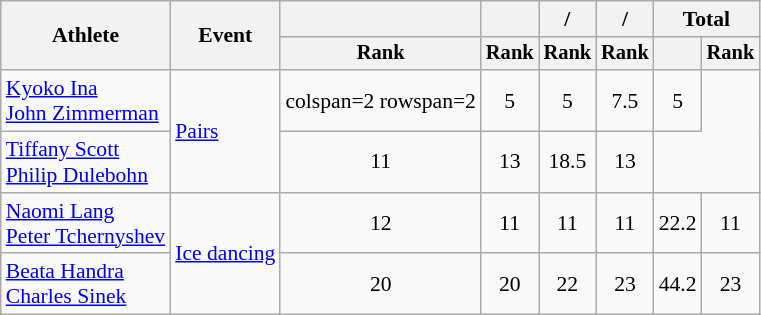<table class=wikitable style=font-size:90%;text-align:center>
<tr>
<th rowspan=2>Athlete</th>
<th rowspan=2>Event</th>
<th></th>
<th></th>
<th> / </th>
<th> / </th>
<th colspan=2>Total</th>
</tr>
<tr style=font-size:95%>
<th>Rank</th>
<th>Rank</th>
<th>Rank</th>
<th>Rank</th>
<th></th>
<th>Rank</th>
</tr>
<tr>
<td align=left><a href='#'>Kyoko Ina</a><br><a href='#'>John Zimmerman</a></td>
<td align=left rowspan=2><a href='#'>Pairs</a></td>
<td>colspan=2 rowspan=2 </td>
<td>5</td>
<td>5</td>
<td>7.5</td>
<td>5</td>
</tr>
<tr>
<td align=left><a href='#'>Tiffany Scott</a><br><a href='#'>Philip Dulebohn</a></td>
<td>11</td>
<td>13</td>
<td>18.5</td>
<td>13</td>
</tr>
<tr>
<td align=left><a href='#'>Naomi Lang</a><br><a href='#'>Peter Tchernyshev</a></td>
<td align=left rowspan=2><a href='#'>Ice dancing</a></td>
<td>12</td>
<td>11</td>
<td>11</td>
<td>11</td>
<td>22.2</td>
<td>11</td>
</tr>
<tr>
<td align=left><a href='#'>Beata Handra</a><br><a href='#'>Charles Sinek</a></td>
<td>20</td>
<td>20</td>
<td>22</td>
<td>23</td>
<td>44.2</td>
<td>23</td>
</tr>
</table>
